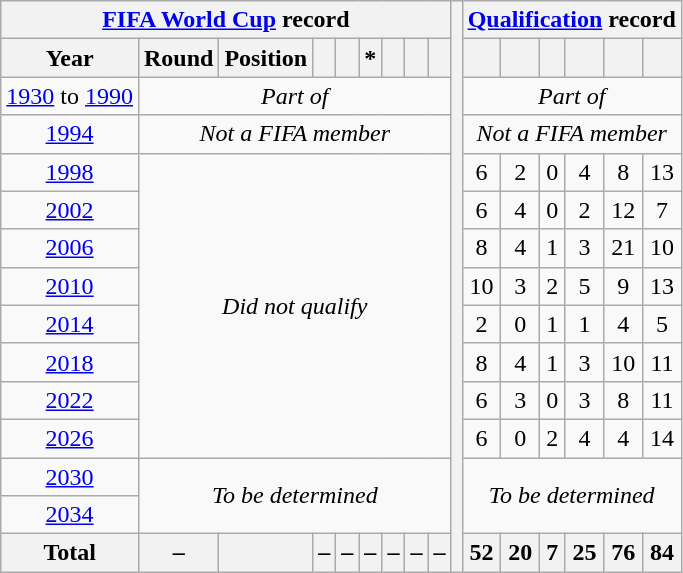<table class="wikitable" style="text-align: center;">
<tr>
<th colspan=9><a href='#'>FIFA World Cup</a> record</th>
<th rowspan=39></th>
<th colspan=6><a href='#'>Qualification</a> record</th>
</tr>
<tr>
<th>Year</th>
<th>Round</th>
<th>Position</th>
<th></th>
<th></th>
<th>*</th>
<th></th>
<th></th>
<th></th>
<th></th>
<th></th>
<th></th>
<th></th>
<th></th>
<th></th>
</tr>
<tr>
<td><a href='#'>1930</a> to <a href='#'>1990</a></td>
<td colspan=8><em>Part of </em></td>
<td colspan=6><em>Part of </em></td>
</tr>
<tr>
<td> <a href='#'>1994</a></td>
<td colspan=8><em>Not a FIFA member</em></td>
<td colspan=6><em>Not a FIFA member</em></td>
</tr>
<tr>
<td> <a href='#'>1998</a></td>
<td colspan=8 rowspan=8><em>Did not qualify</em></td>
<td>6</td>
<td>2</td>
<td>0</td>
<td>4</td>
<td>8</td>
<td>13</td>
</tr>
<tr>
<td>  <a href='#'>2002</a></td>
<td>6</td>
<td>4</td>
<td>0</td>
<td>2</td>
<td>12</td>
<td>7</td>
</tr>
<tr>
<td> <a href='#'>2006</a></td>
<td>8</td>
<td>4</td>
<td>1</td>
<td>3</td>
<td>21</td>
<td>10</td>
</tr>
<tr>
<td> <a href='#'>2010</a></td>
<td>10</td>
<td>3</td>
<td>2</td>
<td>5</td>
<td>9</td>
<td>13</td>
</tr>
<tr>
<td> <a href='#'>2014</a></td>
<td>2</td>
<td>0</td>
<td>1</td>
<td>1</td>
<td>4</td>
<td>5</td>
</tr>
<tr>
<td> <a href='#'>2018</a></td>
<td>8</td>
<td>4</td>
<td>1</td>
<td>3</td>
<td>10</td>
<td>11</td>
</tr>
<tr>
<td> <a href='#'>2022</a></td>
<td>6</td>
<td>3</td>
<td>0</td>
<td>3</td>
<td>8</td>
<td>11</td>
</tr>
<tr>
<td>   <a href='#'>2026</a></td>
<td>6</td>
<td>0</td>
<td>2</td>
<td>4</td>
<td>4</td>
<td>14</td>
</tr>
<tr>
<td>   <a href='#'>2030</a></td>
<td colspan=8 rowspan=2><em>To be determined</em></td>
<td colspan=8 rowspan=2><em>To be determined</em></td>
</tr>
<tr>
<td> <a href='#'>2034</a></td>
</tr>
<tr>
<th>Total</th>
<th>–</th>
<th></th>
<th>–</th>
<th>–</th>
<th>–</th>
<th>–</th>
<th>–</th>
<th>–</th>
<th>52</th>
<th>20</th>
<th>7</th>
<th>25</th>
<th>76</th>
<th>84</th>
</tr>
</table>
